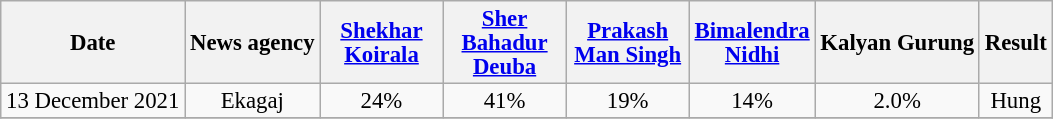<table class="wikitable sortable" style="text-align:center;font-size:95%;line-height:16px">
<tr>
<th>Date</th>
<th>News agency</th>
<th style="width:75px;"><a href='#'>Shekhar Koirala</a></th>
<th style="width:75px;"><a href='#'>Sher Bahadur Deuba</a></th>
<th style="width:75px;"><a href='#'>Prakash Man Singh</a></th>
<th style="width:75px;"><a href='#'>Bimalendra Nidhi</a></th>
<th>Kalyan Gurung</th>
<th>Result</th>
</tr>
<tr>
<td>13 December 2021</td>
<td>Ekagaj</td>
<td>24%</td>
<td>41%</td>
<td>19%</td>
<td>14%</td>
<td>2.0%</td>
<td>Hung</td>
</tr>
<tr>
</tr>
</table>
